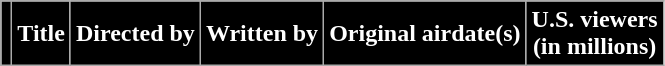<table class="wikitable plainrowheaders">
<tr style="color:black">
<th scope="col" style="background: #000000; color:white;"></th>
<th scope="col" style="background: #000000; color:white;">Title</th>
<th scope="col" style="background: #000000; color:white;">Directed by</th>
<th scope="col" style="background: #000000; color:white;">Written by</th>
<th scope="col" style="background: #000000; color:white;">Original airdate(s)</th>
<th scope="col" style="background: #000000; color:white;">U.S. viewers<br>(in millions)<br>











</th>
</tr>
</table>
